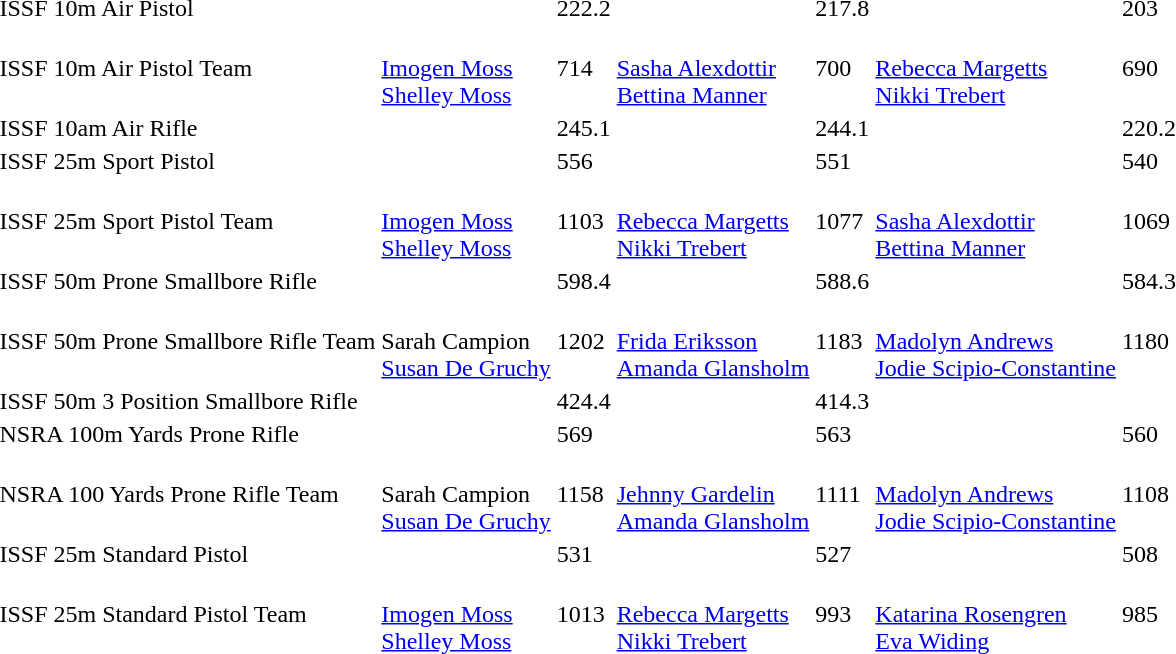<table>
<tr>
<td>ISSF 10m Air Pistol</td>
<td></td>
<td>222.2</td>
<td></td>
<td>217.8</td>
<td></td>
<td>203</td>
</tr>
<tr>
<td>ISSF 10m Air Pistol Team</td>
<td><br><a href='#'>Imogen Moss</a><br><a href='#'>Shelley Moss</a></td>
<td>714</td>
<td><br><a href='#'>Sasha Alexdottir</a><br><a href='#'>Bettina Manner</a></td>
<td>700</td>
<td><br><a href='#'>Rebecca Margetts</a><br><a href='#'>Nikki Trebert</a></td>
<td>690</td>
</tr>
<tr>
<td>ISSF 10am Air Rifle</td>
<td></td>
<td>245.1</td>
<td></td>
<td>244.1</td>
<td></td>
<td>220.2</td>
</tr>
<tr>
<td>ISSF 25m Sport Pistol</td>
<td></td>
<td>556</td>
<td></td>
<td>551</td>
<td></td>
<td>540</td>
</tr>
<tr>
<td>ISSF 25m Sport Pistol Team</td>
<td><br><a href='#'>Imogen Moss</a><br><a href='#'>Shelley Moss</a></td>
<td>1103</td>
<td><br><a href='#'>Rebecca Margetts</a><br><a href='#'>Nikki Trebert</a></td>
<td>1077</td>
<td><br><a href='#'>Sasha Alexdottir</a><br><a href='#'>Bettina Manner</a></td>
<td>1069</td>
</tr>
<tr>
<td>ISSF 50m Prone Smallbore Rifle</td>
<td></td>
<td>598.4</td>
<td></td>
<td>588.6</td>
<td></td>
<td>584.3</td>
</tr>
<tr>
<td>ISSF 50m Prone Smallbore Rifle Team</td>
<td><br>Sarah Campion<br><a href='#'>Susan De Gruchy</a></td>
<td>1202</td>
<td><br><a href='#'>Frida Eriksson</a><br><a href='#'>Amanda Glansholm</a></td>
<td>1183</td>
<td><br><a href='#'>Madolyn Andrews</a><br><a href='#'>Jodie Scipio-Constantine</a></td>
<td>1180</td>
</tr>
<tr>
<td>ISSF 50m 3 Position Smallbore Rifle</td>
<td></td>
<td>424.4</td>
<td></td>
<td>414.3</td>
<td flagathlete></td>
<td></td>
</tr>
<tr>
<td>NSRA 100m Yards Prone Rifle</td>
<td></td>
<td>569</td>
<td></td>
<td>563</td>
<td></td>
<td>560</td>
</tr>
<tr>
<td>NSRA 100 Yards Prone Rifle Team</td>
<td><br>Sarah Campion<br><a href='#'>Susan De Gruchy</a></td>
<td>1158</td>
<td><br><a href='#'>Jehnny Gardelin</a><br><a href='#'>Amanda Glansholm</a></td>
<td>1111</td>
<td><br><a href='#'>Madolyn Andrews</a><br><a href='#'>Jodie Scipio-Constantine</a></td>
<td>1108</td>
</tr>
<tr>
<td>ISSF 25m Standard Pistol</td>
<td></td>
<td>531</td>
<td></td>
<td>527</td>
<td></td>
<td>508</td>
</tr>
<tr>
<td>ISSF 25m Standard Pistol Team</td>
<td><br><a href='#'>Imogen Moss</a><br><a href='#'>Shelley Moss</a></td>
<td>1013</td>
<td><br><a href='#'>Rebecca Margetts</a><br><a href='#'>Nikki Trebert</a></td>
<td>993</td>
<td><br><a href='#'>Katarina Rosengren</a><br><a href='#'>Eva Widing</a></td>
<td>985</td>
</tr>
</table>
